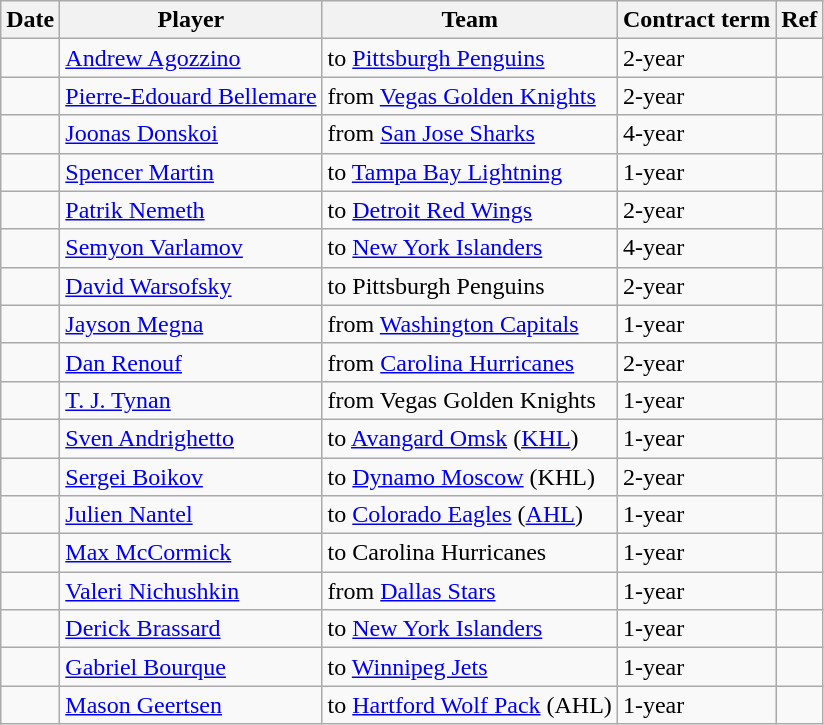<table class="wikitable">
<tr>
<th>Date</th>
<th>Player</th>
<th>Team</th>
<th>Contract term</th>
<th>Ref</th>
</tr>
<tr>
<td></td>
<td><a href='#'>Andrew Agozzino</a></td>
<td>to <a href='#'>Pittsburgh Penguins</a></td>
<td>2-year</td>
<td></td>
</tr>
<tr>
<td></td>
<td><a href='#'>Pierre-Edouard Bellemare</a></td>
<td>from <a href='#'>Vegas Golden Knights</a></td>
<td>2-year</td>
<td></td>
</tr>
<tr>
<td></td>
<td><a href='#'>Joonas Donskoi</a></td>
<td>from <a href='#'>San Jose Sharks</a></td>
<td>4-year</td>
<td></td>
</tr>
<tr>
<td></td>
<td><a href='#'>Spencer Martin</a></td>
<td>to <a href='#'>Tampa Bay Lightning</a></td>
<td>1-year</td>
<td></td>
</tr>
<tr>
<td></td>
<td><a href='#'>Patrik Nemeth</a></td>
<td>to <a href='#'>Detroit Red Wings</a></td>
<td>2-year</td>
<td></td>
</tr>
<tr>
<td></td>
<td><a href='#'>Semyon Varlamov</a></td>
<td>to <a href='#'>New York Islanders</a></td>
<td>4-year</td>
<td></td>
</tr>
<tr>
<td></td>
<td><a href='#'>David Warsofsky</a></td>
<td>to Pittsburgh Penguins</td>
<td>2-year</td>
<td></td>
</tr>
<tr>
<td></td>
<td><a href='#'>Jayson Megna</a></td>
<td>from <a href='#'>Washington Capitals</a></td>
<td>1-year</td>
<td></td>
</tr>
<tr>
<td></td>
<td><a href='#'>Dan Renouf</a></td>
<td>from <a href='#'>Carolina Hurricanes</a></td>
<td>2-year</td>
<td></td>
</tr>
<tr>
<td></td>
<td><a href='#'>T. J. Tynan</a></td>
<td>from Vegas Golden Knights</td>
<td>1-year</td>
<td></td>
</tr>
<tr>
<td></td>
<td><a href='#'>Sven Andrighetto</a></td>
<td>to <a href='#'>Avangard Omsk</a> (<a href='#'>KHL</a>)</td>
<td>1-year</td>
<td></td>
</tr>
<tr>
<td></td>
<td><a href='#'>Sergei Boikov</a></td>
<td>to <a href='#'>Dynamo Moscow</a> (KHL)</td>
<td>2-year</td>
<td></td>
</tr>
<tr>
<td></td>
<td><a href='#'>Julien Nantel</a></td>
<td>to <a href='#'>Colorado Eagles</a> (<a href='#'>AHL</a>)</td>
<td>1-year</td>
<td></td>
</tr>
<tr>
<td></td>
<td><a href='#'>Max McCormick</a></td>
<td>to Carolina Hurricanes</td>
<td>1-year</td>
<td></td>
</tr>
<tr>
<td></td>
<td><a href='#'>Valeri Nichushkin</a></td>
<td>from <a href='#'>Dallas Stars</a></td>
<td>1-year</td>
<td></td>
</tr>
<tr>
<td></td>
<td><a href='#'>Derick Brassard</a></td>
<td>to <a href='#'>New York Islanders</a></td>
<td>1-year</td>
<td></td>
</tr>
<tr>
<td></td>
<td><a href='#'>Gabriel Bourque</a></td>
<td>to <a href='#'>Winnipeg Jets</a></td>
<td>1-year</td>
<td></td>
</tr>
<tr>
<td></td>
<td><a href='#'>Mason Geertsen</a></td>
<td>to <a href='#'>Hartford Wolf Pack</a> (AHL)</td>
<td>1-year</td>
<td></td>
</tr>
</table>
